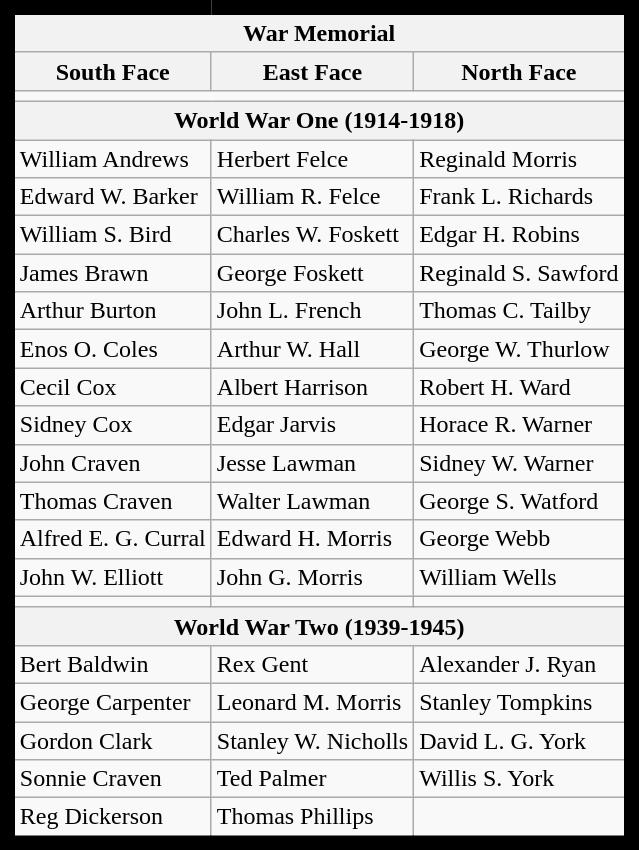<table class="wikitable" style="border:10px solid black">
<tr>
<th colspan="3" style="text-align: center;">War Memorial</th>
</tr>
<tr>
<th style="text-align: center;">South Face</th>
<th style="text-align: center;">East Face</th>
<th style="text-align: center;">North Face</th>
</tr>
<tr>
<td colspan="3"></td>
</tr>
<tr>
<th colspan="3" style="text-align: center;">World War One (1914-1918)</th>
</tr>
<tr>
<td>William Andrews</td>
<td>Herbert Felce</td>
<td>Reginald Morris</td>
</tr>
<tr>
<td>Edward W. Barker</td>
<td>William R. Felce</td>
<td>Frank L. Richards</td>
</tr>
<tr>
<td>William S. Bird</td>
<td>Charles W. Foskett</td>
<td>Edgar H. Robins</td>
</tr>
<tr>
<td>James Brawn</td>
<td>George Foskett</td>
<td>Reginald S. Sawford</td>
</tr>
<tr>
<td>Arthur Burton</td>
<td>John L. French</td>
<td>Thomas C. Tailby</td>
</tr>
<tr>
<td>Enos O. Coles</td>
<td>Arthur W. Hall</td>
<td>George W. Thurlow</td>
</tr>
<tr>
<td>Cecil Cox</td>
<td>Albert Harrison</td>
<td>Robert H. Ward</td>
</tr>
<tr>
<td>Sidney Cox</td>
<td>Edgar Jarvis</td>
<td>Horace R. Warner</td>
</tr>
<tr>
<td>John Craven</td>
<td>Jesse Lawman</td>
<td>Sidney W. Warner</td>
</tr>
<tr>
<td>Thomas Craven</td>
<td>Walter Lawman</td>
<td>George S. Watford</td>
</tr>
<tr>
<td>Alfred E. G. Curral</td>
<td>Edward H. Morris</td>
<td>George Webb</td>
</tr>
<tr>
<td>John W. Elliott</td>
<td>John G. Morris</td>
<td>William Wells</td>
</tr>
<tr>
<td></td>
<td></td>
<td></td>
</tr>
<tr>
<th colspan="3" style="text-align: center;">World War Two (1939-1945)</th>
</tr>
<tr>
<td>Bert Baldwin</td>
<td>Rex Gent</td>
<td>Alexander J. Ryan</td>
</tr>
<tr>
<td>George Carpenter</td>
<td>Leonard M. Morris</td>
<td>Stanley Tompkins</td>
</tr>
<tr>
<td>Gordon Clark</td>
<td>Stanley W. Nicholls</td>
<td>David L. G. York</td>
</tr>
<tr>
<td>Sonnie Craven</td>
<td>Ted Palmer</td>
<td>Willis S. York</td>
</tr>
<tr>
<td>Reg Dickerson</td>
<td>Thomas Phillips</td>
<td></td>
</tr>
</table>
